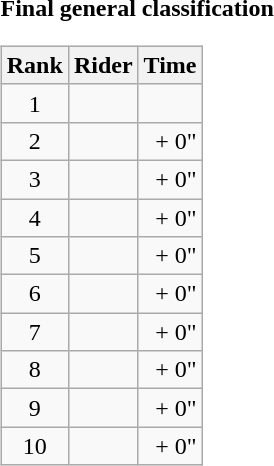<table>
<tr>
<td><strong>Final general classification</strong><br><table class="wikitable">
<tr>
<th scope="col">Rank</th>
<th scope="col">Rider</th>
<th scope="col">Time</th>
</tr>
<tr>
<td style="text-align:center;">1</td>
<td></td>
<td style="text-align:right;"></td>
</tr>
<tr>
<td style="text-align:center;">2</td>
<td></td>
<td style="text-align:right;">+ 0"</td>
</tr>
<tr>
<td style="text-align:center;">3</td>
<td></td>
<td style="text-align:right;">+ 0"</td>
</tr>
<tr>
<td style="text-align:center;">4</td>
<td></td>
<td style="text-align:right;">+ 0"</td>
</tr>
<tr>
<td style="text-align:center;">5</td>
<td></td>
<td style="text-align:right;">+ 0"</td>
</tr>
<tr>
<td style="text-align:center;">6</td>
<td></td>
<td style="text-align:right;">+ 0"</td>
</tr>
<tr>
<td style="text-align:center;">7</td>
<td></td>
<td style="text-align:right;">+ 0"</td>
</tr>
<tr>
<td style="text-align:center;">8</td>
<td></td>
<td style="text-align:right;">+ 0"</td>
</tr>
<tr>
<td style="text-align:center;">9</td>
<td></td>
<td style="text-align:right;">+ 0"</td>
</tr>
<tr>
<td style="text-align:center;">10</td>
<td></td>
<td style="text-align:right;">+ 0"</td>
</tr>
</table>
</td>
</tr>
</table>
